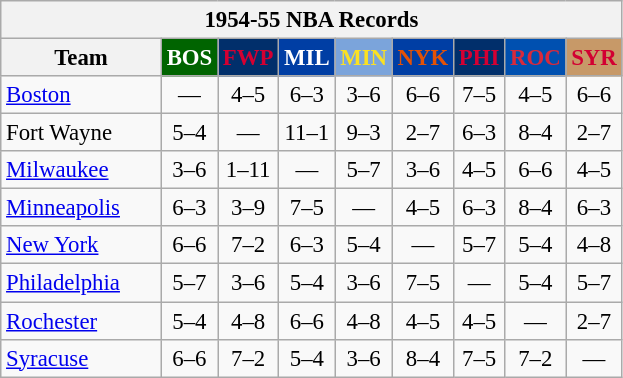<table class="wikitable" style="font-size:95%; text-align:center;">
<tr>
<th colspan=9>1954-55 NBA Records</th>
</tr>
<tr>
<th width=100>Team</th>
<th style="background:#006400;color:#FFFFFF;width=35">BOS</th>
<th style="background:#012F6B;color:#D40032;width=35">FWP</th>
<th style="background:#003EA4;color:#FFFFFF;width=35">MIL</th>
<th style="background:#7BA4DB;color:#FBE122;width=35">MIN</th>
<th style="background:#003EA4;color:#E45206;width=35">NYK</th>
<th style="background:#012F6B;color:#D50033;width=35">PHI</th>
<th style="background:#0050B0;color:#D82A3C;width=35">ROC</th>
<th style="background:#C79968;color:#D20032;width=35">SYR</th>
</tr>
<tr>
<td style="text-align:left;"><a href='#'>Boston</a></td>
<td>—</td>
<td>4–5</td>
<td>6–3</td>
<td>3–6</td>
<td>6–6</td>
<td>7–5</td>
<td>4–5</td>
<td>6–6</td>
</tr>
<tr>
<td style="text-align:left;">Fort Wayne</td>
<td>5–4</td>
<td>—</td>
<td>11–1</td>
<td>9–3</td>
<td>2–7</td>
<td>6–3</td>
<td>8–4</td>
<td>2–7</td>
</tr>
<tr>
<td style="text-align:left;"><a href='#'>Milwaukee</a></td>
<td>3–6</td>
<td>1–11</td>
<td>—</td>
<td>5–7</td>
<td>3–6</td>
<td>4–5</td>
<td>6–6</td>
<td>4–5</td>
</tr>
<tr>
<td style="text-align:left;"><a href='#'>Minneapolis</a></td>
<td>6–3</td>
<td>3–9</td>
<td>7–5</td>
<td>—</td>
<td>4–5</td>
<td>6–3</td>
<td>8–4</td>
<td>6–3</td>
</tr>
<tr>
<td style="text-align:left;"><a href='#'>New York</a></td>
<td>6–6</td>
<td>7–2</td>
<td>6–3</td>
<td>5–4</td>
<td>—</td>
<td>5–7</td>
<td>5–4</td>
<td>4–8</td>
</tr>
<tr>
<td style="text-align:left;"><a href='#'>Philadelphia</a></td>
<td>5–7</td>
<td>3–6</td>
<td>5–4</td>
<td>3–6</td>
<td>7–5</td>
<td>—</td>
<td>5–4</td>
<td>5–7</td>
</tr>
<tr>
<td style="text-align:left;"><a href='#'>Rochester</a></td>
<td>5–4</td>
<td>4–8</td>
<td>6–6</td>
<td>4–8</td>
<td>4–5</td>
<td>4–5</td>
<td>—</td>
<td>2–7</td>
</tr>
<tr>
<td style="text-align:left;"><a href='#'>Syracuse</a></td>
<td>6–6</td>
<td>7–2</td>
<td>5–4</td>
<td>3–6</td>
<td>8–4</td>
<td>7–5</td>
<td>7–2</td>
<td>—</td>
</tr>
</table>
